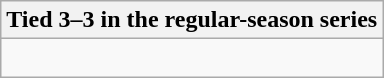<table class="wikitable collapsible collapsed">
<tr>
<th>Tied 3–3 in the regular-season series</th>
</tr>
<tr>
<td><br>




</td>
</tr>
</table>
